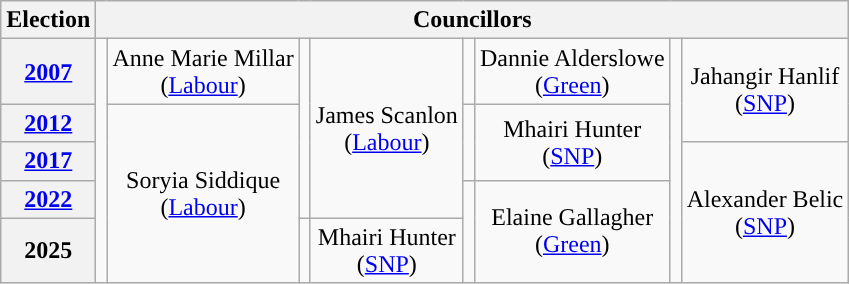<table class="wikitable" style="text-align:center">
<tr>
<th>Election</th>
<th colspan=8>Councillors</th>
</tr>
<tr>
<th><a href='#'>2007</a></th>
<td rowspan=5; style="background-color: "></td>
<td rowspan=1>Anne Marie Millar<br>(<a href='#'>Labour</a>)</td>
<td rowspan=4; style="background-color: "></td>
<td rowspan=4>James Scanlon<br>(<a href='#'>Labour</a>)</td>
<td rowspan=1; style="background-color: "></td>
<td rowspan=1>Dannie Alderslowe<br>(<a href='#'>Green</a>)</td>
<td rowspan=5; style="background-color: "></td>
<td rowspan=2>Jahangir Hanlif<br>(<a href='#'>SNP</a>)</td>
</tr>
<tr>
<th><a href='#'>2012</a></th>
<td rowspan=4>Soryia Siddique<br>(<a href='#'>Labour</a>)</td>
<td rowspan=2; style="background-color: "></td>
<td rowspan=2>Mhairi Hunter<br>(<a href='#'>SNP</a>)</td>
</tr>
<tr>
<th><a href='#'>2017</a></th>
<td rowspan=3>Alexander Belic<br>(<a href='#'>SNP</a>)</td>
</tr>
<tr>
<th><a href='#'>2022</a></th>
<td rowspan=2; style="background-color: "></td>
<td rowspan=2>Elaine Gallagher<br>(<a href='#'>Green</a>)</td>
</tr>
<tr>
<th>2025</th>
<td rowspan=1; style="background-color: "></td>
<td rowspan=1>Mhairi Hunter<br>(<a href='#'>SNP</a>)</td>
</tr>
</table>
